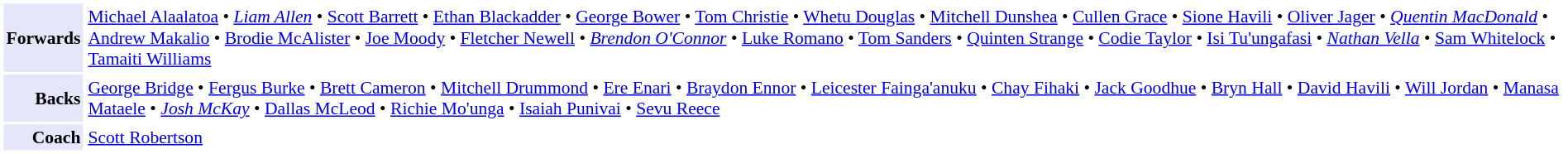<table cellpadding="2" style="border:1px solid white;font-size:90%">
<tr>
<td style="text-align:right;background:lavender"><strong>Forwards</strong></td>
<td style="text-align:left"><a href='#'>Michael Alaalatoa</a> • <em><a href='#'>Liam Allen</a></em> • <a href='#'>Scott Barrett</a> • <a href='#'>Ethan Blackadder</a> • <a href='#'>George Bower</a> • <a href='#'>Tom Christie</a> • <a href='#'>Whetu Douglas</a> • <a href='#'>Mitchell Dunshea</a> • <a href='#'>Cullen Grace</a> • <a href='#'>Sione Havili</a> • <a href='#'>Oliver Jager</a> • <em><a href='#'>Quentin MacDonald</a></em> • <a href='#'>Andrew Makalio</a> • <a href='#'>Brodie McAlister</a> • <a href='#'>Joe Moody</a> • <a href='#'>Fletcher Newell</a> • <em><a href='#'>Brendon O'Connor</a></em> • <a href='#'>Luke Romano</a> • <a href='#'>Tom Sanders</a> • <a href='#'>Quinten Strange</a> • <a href='#'>Codie Taylor</a> • <a href='#'>Isi Tu'ungafasi</a> • <em><a href='#'>Nathan Vella</a></em> • <a href='#'>Sam Whitelock</a> • <a href='#'>Tamaiti Williams</a></td>
</tr>
<tr>
<td style="text-align:right;background:lavender"><strong>Backs</strong></td>
<td style="text-align:left"><a href='#'>George Bridge</a> • <a href='#'>Fergus Burke</a> • <a href='#'>Brett Cameron</a> • <a href='#'>Mitchell Drummond</a> • <a href='#'>Ere Enari</a> • <a href='#'>Braydon Ennor</a> • <a href='#'>Leicester Fainga'anuku</a> • <a href='#'>Chay Fihaki</a> • <a href='#'>Jack Goodhue</a> • <a href='#'>Bryn Hall</a> • <a href='#'>David Havili</a> • <a href='#'>Will Jordan</a> • <a href='#'>Manasa Mataele</a> • <em><a href='#'>Josh McKay</a></em> • <a href='#'>Dallas McLeod</a> • <a href='#'>Richie Mo'unga</a> • <a href='#'>Isaiah Punivai</a> • <a href='#'>Sevu Reece</a></td>
</tr>
<tr>
<td style="text-align:right;background:lavender"><strong>Coach</strong></td>
<td style="text-align:left"><a href='#'>Scott Robertson</a></td>
</tr>
</table>
